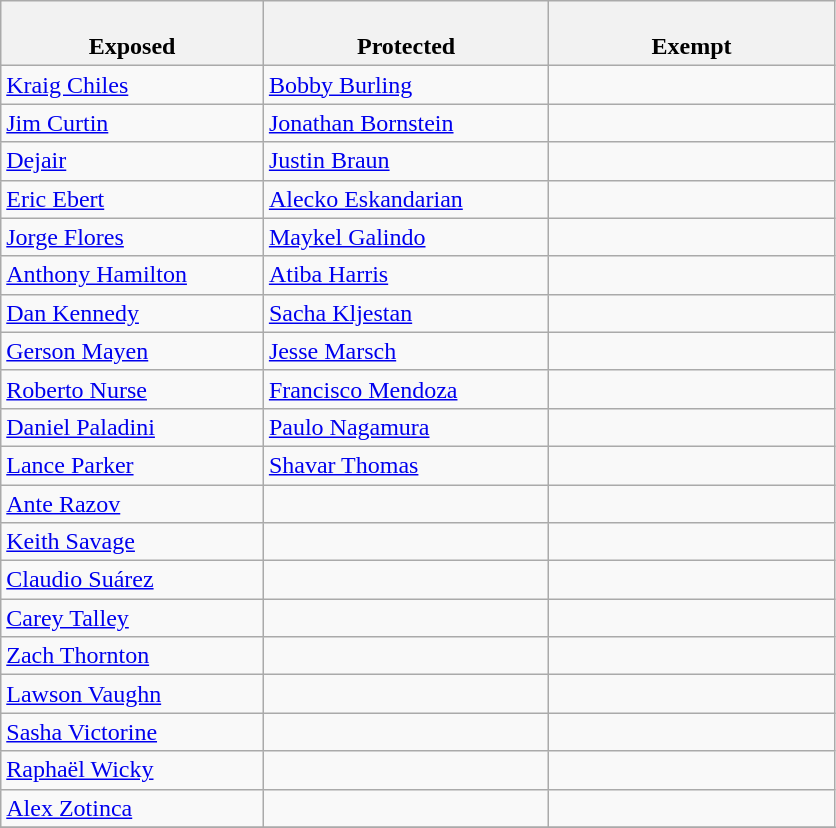<table class="wikitable">
<tr>
<th style="width:23%"><br>Exposed</th>
<th style="width:25%"><br>Protected</th>
<th style="width:25%"><br>Exempt</th>
</tr>
<tr>
<td><a href='#'>Kraig Chiles</a></td>
<td><a href='#'>Bobby Burling</a></td>
<td></td>
</tr>
<tr>
<td><a href='#'>Jim Curtin</a></td>
<td><a href='#'>Jonathan Bornstein</a></td>
<td></td>
</tr>
<tr>
<td><a href='#'>Dejair</a></td>
<td><a href='#'>Justin Braun</a></td>
<td></td>
</tr>
<tr>
<td><a href='#'>Eric Ebert</a></td>
<td><a href='#'>Alecko Eskandarian</a></td>
<td></td>
</tr>
<tr>
<td><a href='#'>Jorge Flores</a></td>
<td><a href='#'>Maykel Galindo</a></td>
<td></td>
</tr>
<tr>
<td><a href='#'>Anthony Hamilton</a></td>
<td><a href='#'>Atiba Harris</a></td>
<td></td>
</tr>
<tr>
<td><a href='#'>Dan Kennedy</a></td>
<td><a href='#'>Sacha Kljestan</a></td>
<td></td>
</tr>
<tr>
<td><a href='#'>Gerson Mayen</a></td>
<td><a href='#'>Jesse Marsch</a></td>
<td></td>
</tr>
<tr>
<td><a href='#'>Roberto Nurse</a></td>
<td><a href='#'>Francisco Mendoza</a></td>
<td></td>
</tr>
<tr>
<td><a href='#'>Daniel Paladini</a></td>
<td><a href='#'>Paulo Nagamura</a></td>
<td></td>
</tr>
<tr>
<td><a href='#'>Lance Parker</a></td>
<td><a href='#'>Shavar Thomas</a></td>
<td></td>
</tr>
<tr>
<td><a href='#'>Ante Razov</a></td>
<td></td>
<td></td>
</tr>
<tr>
<td><a href='#'>Keith Savage</a></td>
<td></td>
<td></td>
</tr>
<tr>
<td><a href='#'>Claudio Suárez</a></td>
<td></td>
<td></td>
</tr>
<tr>
<td><a href='#'>Carey Talley</a></td>
<td></td>
<td></td>
</tr>
<tr>
<td><a href='#'>Zach Thornton</a></td>
<td></td>
<td></td>
</tr>
<tr>
<td><a href='#'>Lawson Vaughn</a></td>
<td></td>
<td></td>
</tr>
<tr>
<td><a href='#'>Sasha Victorine</a></td>
<td></td>
<td></td>
</tr>
<tr>
<td><a href='#'>Raphaël Wicky</a></td>
<td></td>
<td></td>
</tr>
<tr>
<td><a href='#'>Alex Zotinca</a></td>
<td></td>
<td></td>
</tr>
<tr>
</tr>
</table>
